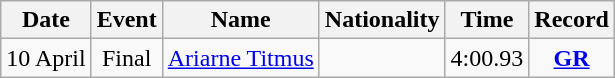<table class=wikitable style=text-align:center>
<tr>
<th>Date</th>
<th>Event</th>
<th>Name</th>
<th>Nationality</th>
<th>Time</th>
<th>Record</th>
</tr>
<tr>
<td>10 April</td>
<td>Final</td>
<td align=left><a href='#'>Ariarne Titmus</a></td>
<td align=left></td>
<td>4:00.93</td>
<td><strong><a href='#'>GR</a></strong></td>
</tr>
</table>
